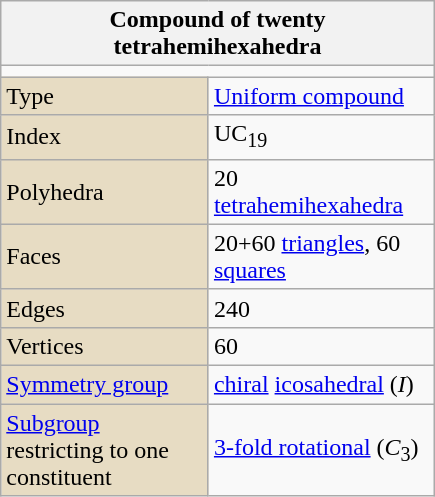<table class="wikitable" style="float:right; margin-left:8px; width:290px">
<tr>
<th bgcolor=#e7dcc3 colspan=2>Compound of twenty tetrahemihexahedra</th>
</tr>
<tr>
<td align=center colspan=2></td>
</tr>
<tr>
<td bgcolor=#e7dcc3>Type</td>
<td><a href='#'>Uniform compound</a></td>
</tr>
<tr>
<td bgcolor=#e7dcc3>Index</td>
<td>UC<sub>19</sub></td>
</tr>
<tr>
<td bgcolor=#e7dcc3>Polyhedra</td>
<td>20 <a href='#'>tetrahemihexahedra</a></td>
</tr>
<tr>
<td bgcolor=#e7dcc3>Faces</td>
<td>20+60 <a href='#'>triangles</a>, 60 <a href='#'>squares</a></td>
</tr>
<tr>
<td bgcolor=#e7dcc3>Edges</td>
<td>240</td>
</tr>
<tr>
<td bgcolor=#e7dcc3>Vertices</td>
<td>60</td>
</tr>
<tr>
<td bgcolor=#e7dcc3><a href='#'>Symmetry group</a></td>
<td><a href='#'>chiral</a> <a href='#'>icosahedral</a> (<em>I</em>)</td>
</tr>
<tr>
<td bgcolor=#e7dcc3><a href='#'>Subgroup</a> restricting to one constituent</td>
<td><a href='#'>3-fold rotational</a> (<em>C</em><sub>3</sub>)</td>
</tr>
</table>
